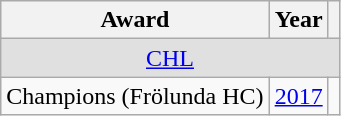<table class="wikitable">
<tr>
<th>Award</th>
<th>Year</th>
<th></th>
</tr>
<tr ALIGN="center" bgcolor="#e0e0e0">
<td colspan="3"><a href='#'>CHL</a></td>
</tr>
<tr>
<td>Champions (Frölunda HC)</td>
<td><a href='#'>2017</a></td>
<td></td>
</tr>
</table>
